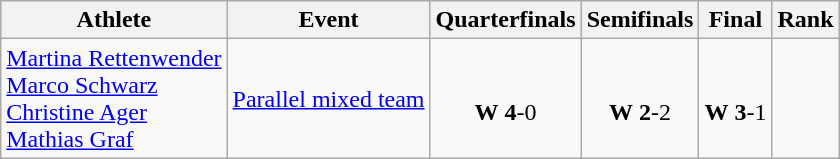<table class="wikitable">
<tr>
<th>Athlete</th>
<th>Event</th>
<th>Quarterfinals</th>
<th>Semifinals</th>
<th>Final</th>
<th>Rank</th>
</tr>
<tr>
<td><a href='#'>Martina Rettenwender</a><br><a href='#'>Marco Schwarz</a><br><a href='#'>Christine Ager</a><br><a href='#'>Mathias Graf</a></td>
<td><a href='#'>Parallel mixed team</a></td>
<td align="center"><br><strong>W</strong> <strong>4</strong>-0</td>
<td align="center"><br><strong>W</strong> <strong>2</strong>-2</td>
<td align="center"><br><strong>W</strong> <strong>3</strong>-1</td>
<td align="center"></td>
</tr>
</table>
